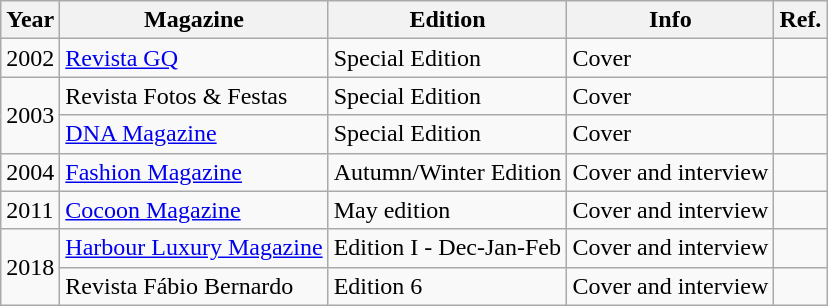<table class="wikitable">
<tr>
<th>Year</th>
<th>Magazine</th>
<th>Edition</th>
<th>Info</th>
<th>Ref.</th>
</tr>
<tr>
<td>2002</td>
<td> <a href='#'>Revista GQ</a></td>
<td>Special Edition</td>
<td>Cover</td>
<td></td>
</tr>
<tr>
<td rowspan="2">2003</td>
<td> Revista Fotos & Festas</td>
<td>Special Edition</td>
<td>Cover</td>
<td></td>
</tr>
<tr>
<td> <a href='#'>DNA Magazine</a></td>
<td>Special Edition</td>
<td>Cover</td>
<td></td>
</tr>
<tr>
<td>2004</td>
<td> <a href='#'>Fashion Magazine</a></td>
<td>Autumn/Winter Edition</td>
<td>Cover and interview</td>
<td></td>
</tr>
<tr>
<td>2011</td>
<td> <a href='#'>Cocoon Magazine</a></td>
<td>May edition</td>
<td>Cover and interview</td>
<td></td>
</tr>
<tr>
<td rowspan="2">2018</td>
<td> <a href='#'>Harbour Luxury Magazine</a></td>
<td>Edition I - Dec-Jan-Feb</td>
<td>Cover and interview</td>
<td></td>
</tr>
<tr>
<td> Revista Fábio Bernardo</td>
<td>Edition 6</td>
<td>Cover and interview</td>
<td></td>
</tr>
</table>
